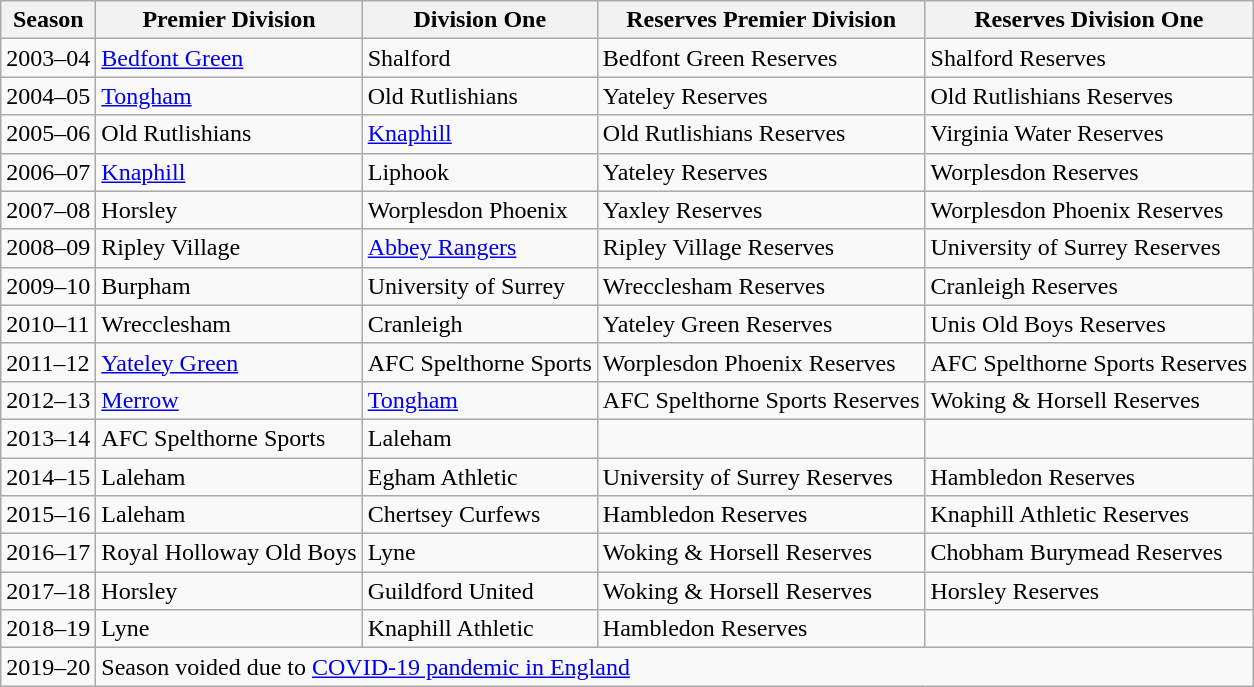<table class="wikitable" style="textalign-center">
<tr>
<th>Season</th>
<th>Premier Division</th>
<th>Division One</th>
<th>Reserves Premier Division</th>
<th>Reserves Division One</th>
</tr>
<tr>
<td>2003–04</td>
<td><a href='#'>Bedfont Green</a></td>
<td>Shalford</td>
<td>Bedfont Green Reserves</td>
<td>Shalford Reserves</td>
</tr>
<tr>
<td>2004–05</td>
<td><a href='#'>Tongham</a></td>
<td>Old Rutlishians</td>
<td>Yateley Reserves</td>
<td>Old Rutlishians Reserves</td>
</tr>
<tr>
<td>2005–06</td>
<td>Old Rutlishians</td>
<td><a href='#'>Knaphill</a></td>
<td>Old Rutlishians Reserves</td>
<td>Virginia Water Reserves</td>
</tr>
<tr>
<td>2006–07</td>
<td><a href='#'>Knaphill</a></td>
<td>Liphook</td>
<td>Yateley Reserves</td>
<td>Worplesdon Reserves</td>
</tr>
<tr>
<td>2007–08</td>
<td>Horsley</td>
<td>Worplesdon Phoenix</td>
<td>Yaxley Reserves</td>
<td>Worplesdon Phoenix Reserves</td>
</tr>
<tr>
<td>2008–09</td>
<td>Ripley Village</td>
<td><a href='#'>Abbey Rangers</a></td>
<td>Ripley Village Reserves</td>
<td>University of Surrey Reserves</td>
</tr>
<tr>
<td>2009–10</td>
<td>Burpham</td>
<td>University of Surrey</td>
<td>Wrecclesham Reserves</td>
<td>Cranleigh Reserves</td>
</tr>
<tr>
<td>2010–11</td>
<td>Wrecclesham</td>
<td>Cranleigh</td>
<td>Yateley Green Reserves</td>
<td>Unis Old Boys Reserves</td>
</tr>
<tr>
<td>2011–12</td>
<td><a href='#'>Yateley Green</a></td>
<td>AFC Spelthorne Sports</td>
<td>Worplesdon Phoenix Reserves</td>
<td>AFC Spelthorne Sports Reserves</td>
</tr>
<tr>
<td>2012–13</td>
<td><a href='#'>Merrow</a></td>
<td><a href='#'>Tongham</a></td>
<td>AFC Spelthorne Sports Reserves</td>
<td>Woking & Horsell Reserves</td>
</tr>
<tr>
<td>2013–14</td>
<td>AFC Spelthorne Sports</td>
<td>Laleham</td>
<td></td>
<td></td>
</tr>
<tr>
<td>2014–15</td>
<td>Laleham</td>
<td>Egham Athletic</td>
<td>University of Surrey Reserves</td>
<td>Hambledon Reserves</td>
</tr>
<tr>
<td>2015–16</td>
<td>Laleham</td>
<td>Chertsey Curfews</td>
<td>Hambledon Reserves</td>
<td>Knaphill Athletic Reserves</td>
</tr>
<tr>
<td>2016–17</td>
<td>Royal Holloway Old Boys</td>
<td>Lyne</td>
<td>Woking & Horsell Reserves</td>
<td>Chobham Burymead Reserves</td>
</tr>
<tr>
<td>2017–18</td>
<td>Horsley</td>
<td>Guildford United</td>
<td>Woking & Horsell Reserves</td>
<td>Horsley Reserves</td>
</tr>
<tr>
<td>2018–19</td>
<td>Lyne</td>
<td>Knaphill Athletic</td>
<td>Hambledon Reserves</td>
<td></td>
</tr>
<tr>
<td>2019–20</td>
<td colspan="4">Season voided due to <a href='#'>COVID-19 pandemic in England</a></td>
</tr>
</table>
